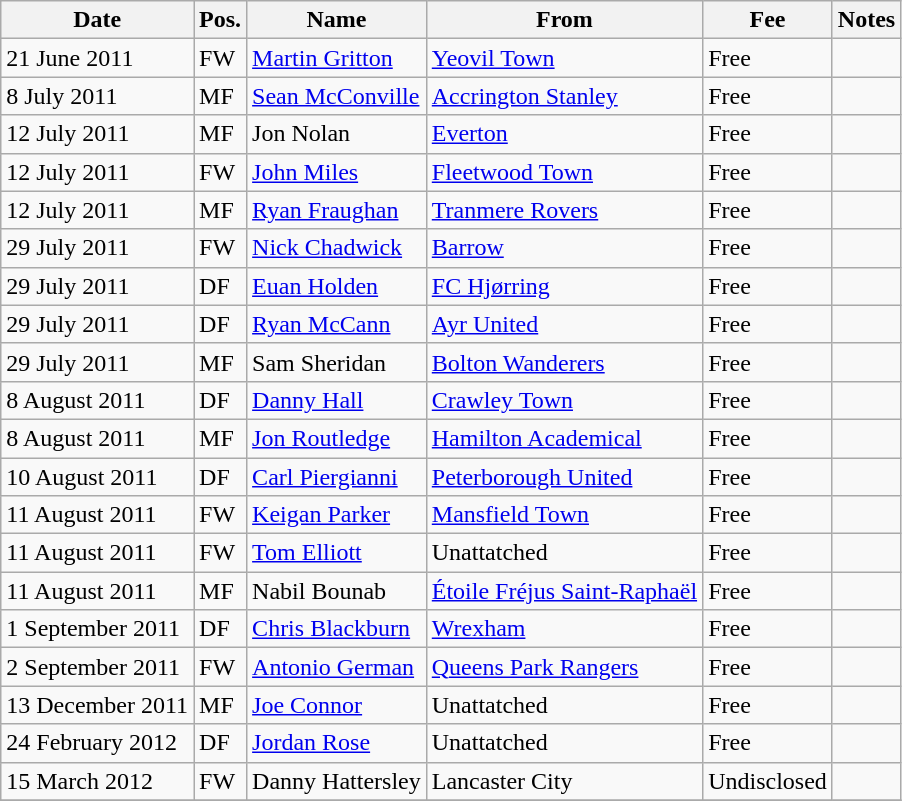<table class="wikitable">
<tr>
<th>Date</th>
<th>Pos.</th>
<th>Name</th>
<th>From</th>
<th>Fee</th>
<th>Notes</th>
</tr>
<tr>
<td>21 June 2011</td>
<td>FW</td>
<td><a href='#'>Martin Gritton</a></td>
<td><a href='#'>Yeovil Town</a></td>
<td>Free</td>
<td style="text-align:center;"></td>
</tr>
<tr>
<td>8 July 2011</td>
<td>MF</td>
<td><a href='#'>Sean McConville</a></td>
<td><a href='#'>Accrington Stanley</a></td>
<td>Free</td>
<td style="text-align:center;"></td>
</tr>
<tr>
<td>12 July 2011</td>
<td>MF</td>
<td>Jon Nolan</td>
<td><a href='#'>Everton</a></td>
<td>Free</td>
<td style="text-align:center;"></td>
</tr>
<tr>
<td>12 July 2011</td>
<td>FW</td>
<td><a href='#'>John Miles</a></td>
<td><a href='#'>Fleetwood Town</a></td>
<td>Free</td>
<td style="text-align:center;"></td>
</tr>
<tr>
<td>12 July 2011</td>
<td>MF</td>
<td><a href='#'>Ryan Fraughan</a></td>
<td><a href='#'>Tranmere Rovers</a></td>
<td>Free</td>
<td style="text-align:center;"></td>
</tr>
<tr>
<td>29 July 2011</td>
<td>FW</td>
<td><a href='#'>Nick Chadwick</a></td>
<td><a href='#'>Barrow</a></td>
<td>Free</td>
<td style="text-align:center;"></td>
</tr>
<tr>
<td>29 July 2011</td>
<td>DF</td>
<td><a href='#'>Euan Holden</a></td>
<td><a href='#'>FC Hjørring</a></td>
<td>Free</td>
<td style="text-align:center;"></td>
</tr>
<tr>
<td>29 July 2011</td>
<td>DF</td>
<td><a href='#'>Ryan McCann</a></td>
<td><a href='#'>Ayr United</a></td>
<td>Free</td>
<td style="text-align:center;"></td>
</tr>
<tr>
<td>29 July 2011</td>
<td>MF</td>
<td>Sam Sheridan</td>
<td><a href='#'>Bolton Wanderers</a></td>
<td>Free</td>
<td style="text-align:center;"></td>
</tr>
<tr>
<td>8 August 2011</td>
<td>DF</td>
<td><a href='#'>Danny Hall</a></td>
<td><a href='#'>Crawley Town</a></td>
<td>Free</td>
<td style="text-align:center;"></td>
</tr>
<tr>
<td>8 August 2011</td>
<td>MF</td>
<td><a href='#'>Jon Routledge</a></td>
<td><a href='#'>Hamilton Academical</a></td>
<td>Free</td>
<td style="text-align:center;"></td>
</tr>
<tr>
<td>10 August 2011</td>
<td>DF</td>
<td><a href='#'>Carl Piergianni</a></td>
<td><a href='#'>Peterborough United</a></td>
<td>Free</td>
<td style="text-align:center;"></td>
</tr>
<tr>
<td>11 August 2011</td>
<td>FW</td>
<td><a href='#'>Keigan Parker</a></td>
<td><a href='#'>Mansfield Town</a></td>
<td>Free</td>
<td style="text-align:center;"></td>
</tr>
<tr>
<td>11 August 2011</td>
<td>FW</td>
<td><a href='#'>Tom Elliott</a></td>
<td>Unattatched</td>
<td>Free</td>
<td style="text-align:center;"></td>
</tr>
<tr>
<td>11 August 2011</td>
<td>MF</td>
<td>Nabil Bounab</td>
<td><a href='#'>Étoile Fréjus Saint-Raphaël</a></td>
<td>Free</td>
<td style="text-align:center;"></td>
</tr>
<tr>
<td>1 September 2011</td>
<td>DF</td>
<td><a href='#'>Chris Blackburn</a></td>
<td><a href='#'>Wrexham</a></td>
<td>Free</td>
<td style="text-align:center;"></td>
</tr>
<tr>
<td>2 September 2011</td>
<td>FW</td>
<td><a href='#'>Antonio German</a></td>
<td><a href='#'>Queens Park Rangers</a></td>
<td>Free</td>
<td style="text-align:center;"></td>
</tr>
<tr>
<td>13 December 2011</td>
<td>MF</td>
<td><a href='#'>Joe Connor</a></td>
<td>Unattatched</td>
<td>Free</td>
<td style="text-align:center;"></td>
</tr>
<tr>
<td>24 February 2012</td>
<td>DF</td>
<td><a href='#'>Jordan Rose</a></td>
<td>Unattatched</td>
<td>Free</td>
<td style="text-align:center;"></td>
</tr>
<tr>
<td>15 March 2012</td>
<td>FW</td>
<td>Danny Hattersley</td>
<td>Lancaster City</td>
<td>Undisclosed</td>
<td style="text-align:center;"></td>
</tr>
<tr>
</tr>
</table>
